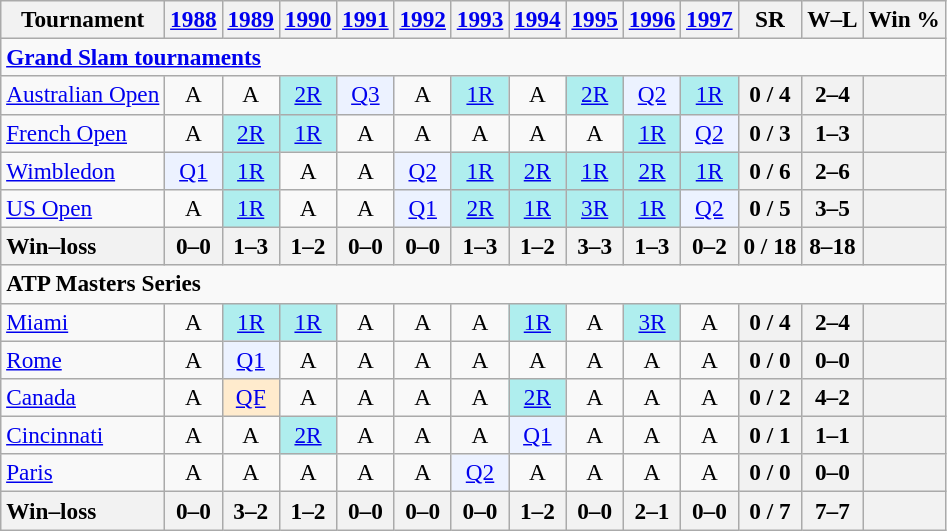<table class=wikitable style=text-align:center;font-size:97%>
<tr>
<th>Tournament</th>
<th><a href='#'>1988</a></th>
<th><a href='#'>1989</a></th>
<th><a href='#'>1990</a></th>
<th><a href='#'>1991</a></th>
<th><a href='#'>1992</a></th>
<th><a href='#'>1993</a></th>
<th><a href='#'>1994</a></th>
<th><a href='#'>1995</a></th>
<th><a href='#'>1996</a></th>
<th><a href='#'>1997</a></th>
<th>SR</th>
<th>W–L</th>
<th>Win %</th>
</tr>
<tr>
<td colspan=23 align=left><strong><a href='#'>Grand Slam tournaments</a></strong></td>
</tr>
<tr>
<td align=left><a href='#'>Australian Open</a></td>
<td>A</td>
<td>A</td>
<td bgcolor=afeeee><a href='#'>2R</a></td>
<td bgcolor=ecf2ff><a href='#'>Q3</a></td>
<td>A</td>
<td bgcolor=afeeee><a href='#'>1R</a></td>
<td>A</td>
<td bgcolor=afeeee><a href='#'>2R</a></td>
<td bgcolor=ecf2ff><a href='#'>Q2</a></td>
<td bgcolor=afeeee><a href='#'>1R</a></td>
<th>0 / 4</th>
<th>2–4</th>
<th></th>
</tr>
<tr>
<td align=left><a href='#'>French Open</a></td>
<td>A</td>
<td bgcolor=afeeee><a href='#'>2R</a></td>
<td bgcolor=afeeee><a href='#'>1R</a></td>
<td>A</td>
<td>A</td>
<td>A</td>
<td>A</td>
<td>A</td>
<td bgcolor=afeeee><a href='#'>1R</a></td>
<td bgcolor=ecf2ff><a href='#'>Q2</a></td>
<th>0 / 3</th>
<th>1–3</th>
<th></th>
</tr>
<tr>
<td align=left><a href='#'>Wimbledon</a></td>
<td bgcolor=ecf2ff><a href='#'>Q1</a></td>
<td bgcolor=afeeee><a href='#'>1R</a></td>
<td>A</td>
<td>A</td>
<td bgcolor=ecf2ff><a href='#'>Q2</a></td>
<td bgcolor=afeeee><a href='#'>1R</a></td>
<td bgcolor=afeeee><a href='#'>2R</a></td>
<td bgcolor=afeeee><a href='#'>1R</a></td>
<td bgcolor=afeeee><a href='#'>2R</a></td>
<td bgcolor=afeeee><a href='#'>1R</a></td>
<th>0 / 6</th>
<th>2–6</th>
<th></th>
</tr>
<tr>
<td align=left><a href='#'>US Open</a></td>
<td>A</td>
<td bgcolor=afeeee><a href='#'>1R</a></td>
<td>A</td>
<td>A</td>
<td bgcolor=ecf2ff><a href='#'>Q1</a></td>
<td bgcolor=afeeee><a href='#'>2R</a></td>
<td bgcolor=afeeee><a href='#'>1R</a></td>
<td bgcolor=afeeee><a href='#'>3R</a></td>
<td bgcolor=afeeee><a href='#'>1R</a></td>
<td bgcolor=ecf2ff><a href='#'>Q2</a></td>
<th>0 / 5</th>
<th>3–5</th>
<th></th>
</tr>
<tr>
<th style=text-align:left>Win–loss</th>
<th>0–0</th>
<th>1–3</th>
<th>1–2</th>
<th>0–0</th>
<th>0–0</th>
<th>1–3</th>
<th>1–2</th>
<th>3–3</th>
<th>1–3</th>
<th>0–2</th>
<th>0 / 18</th>
<th>8–18</th>
<th></th>
</tr>
<tr>
<td colspan=23 align=left><strong>ATP Masters Series</strong></td>
</tr>
<tr>
<td align=left><a href='#'>Miami</a></td>
<td>A</td>
<td bgcolor=afeeee><a href='#'>1R</a></td>
<td bgcolor=afeeee><a href='#'>1R</a></td>
<td>A</td>
<td>A</td>
<td>A</td>
<td bgcolor=afeeee><a href='#'>1R</a></td>
<td>A</td>
<td bgcolor=afeeee><a href='#'>3R</a></td>
<td>A</td>
<th>0 / 4</th>
<th>2–4</th>
<th></th>
</tr>
<tr>
<td align=left><a href='#'>Rome</a></td>
<td>A</td>
<td bgcolor=ecf2ff><a href='#'>Q1</a></td>
<td>A</td>
<td>A</td>
<td>A</td>
<td>A</td>
<td>A</td>
<td>A</td>
<td>A</td>
<td>A</td>
<th>0 / 0</th>
<th>0–0</th>
<th></th>
</tr>
<tr>
<td align=left><a href='#'>Canada</a></td>
<td>A</td>
<td bgcolor=ffebcd><a href='#'>QF</a></td>
<td>A</td>
<td>A</td>
<td>A</td>
<td>A</td>
<td bgcolor=afeeee><a href='#'>2R</a></td>
<td>A</td>
<td>A</td>
<td>A</td>
<th>0 / 2</th>
<th>4–2</th>
<th></th>
</tr>
<tr>
<td align=left><a href='#'>Cincinnati</a></td>
<td>A</td>
<td>A</td>
<td bgcolor=afeeee><a href='#'>2R</a></td>
<td>A</td>
<td>A</td>
<td>A</td>
<td bgcolor=ecf2ff><a href='#'>Q1</a></td>
<td>A</td>
<td>A</td>
<td>A</td>
<th>0 / 1</th>
<th>1–1</th>
<th></th>
</tr>
<tr>
<td align=left><a href='#'>Paris</a></td>
<td>A</td>
<td>A</td>
<td>A</td>
<td>A</td>
<td>A</td>
<td bgcolor=ecf2ff><a href='#'>Q2</a></td>
<td>A</td>
<td>A</td>
<td>A</td>
<td>A</td>
<th>0 / 0</th>
<th>0–0</th>
<th></th>
</tr>
<tr>
<th style=text-align:left>Win–loss</th>
<th>0–0</th>
<th>3–2</th>
<th>1–2</th>
<th>0–0</th>
<th>0–0</th>
<th>0–0</th>
<th>1–2</th>
<th>0–0</th>
<th>2–1</th>
<th>0–0</th>
<th>0 / 7</th>
<th>7–7</th>
<th></th>
</tr>
</table>
